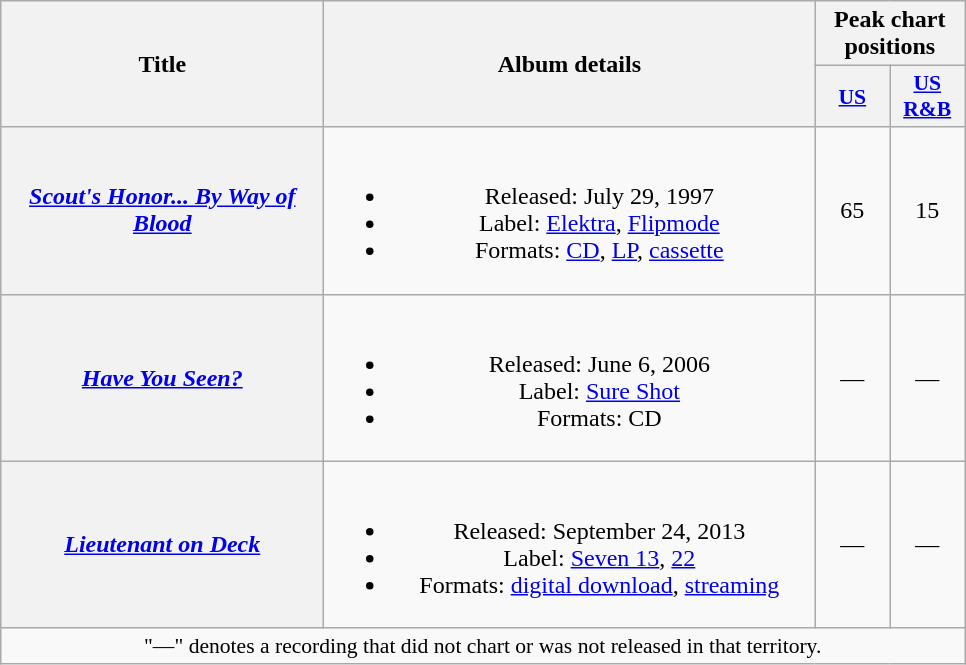<table class="wikitable plainrowheaders" style="text-align:center;">
<tr>
<th scope="col" rowspan="2" style="width:13em;">Title</th>
<th scope="col" rowspan="2" style="width:20em;">Album details</th>
<th scope="col" colspan="2">Peak chart positions</th>
</tr>
<tr>
<th scope="col" style="width:3em;font-size:90%;"><a href='#'>US</a><br></th>
<th scope="col" style="width:3em;font-size:90%;"><a href='#'>US<br>R&B</a><br></th>
</tr>
<tr>
<th scope="row"><em><a href='#'>Scout's Honor... By Way of Blood</a></em></th>
<td><br><ul><li>Released: July 29, 1997</li><li>Label: <a href='#'>Elektra</a>, <a href='#'>Flipmode</a></li><li>Formats: <a href='#'>CD</a>, <a href='#'>LP</a>, <a href='#'>cassette</a></li></ul></td>
<td>65</td>
<td>15</td>
</tr>
<tr>
<th scope="row"><em><a href='#'>Have You Seen?</a></em></th>
<td><br><ul><li>Released: June 6, 2006</li><li>Label: <a href='#'>Sure Shot</a></li><li>Formats: CD</li></ul></td>
<td>—</td>
<td>—</td>
</tr>
<tr>
<th scope="row"><em><a href='#'>Lieutenant on Deck</a></em></th>
<td><br><ul><li>Released: September 24, 2013</li><li>Label: <a href='#'>Seven 13</a>, <a href='#'>22</a></li><li>Formats: <a href='#'>digital download</a>, <a href='#'>streaming</a></li></ul></td>
<td>—</td>
<td>—</td>
</tr>
<tr>
<td colspan="4" style="font-size:90%">"—" denotes a recording that did not chart or was not released in that territory.</td>
</tr>
</table>
